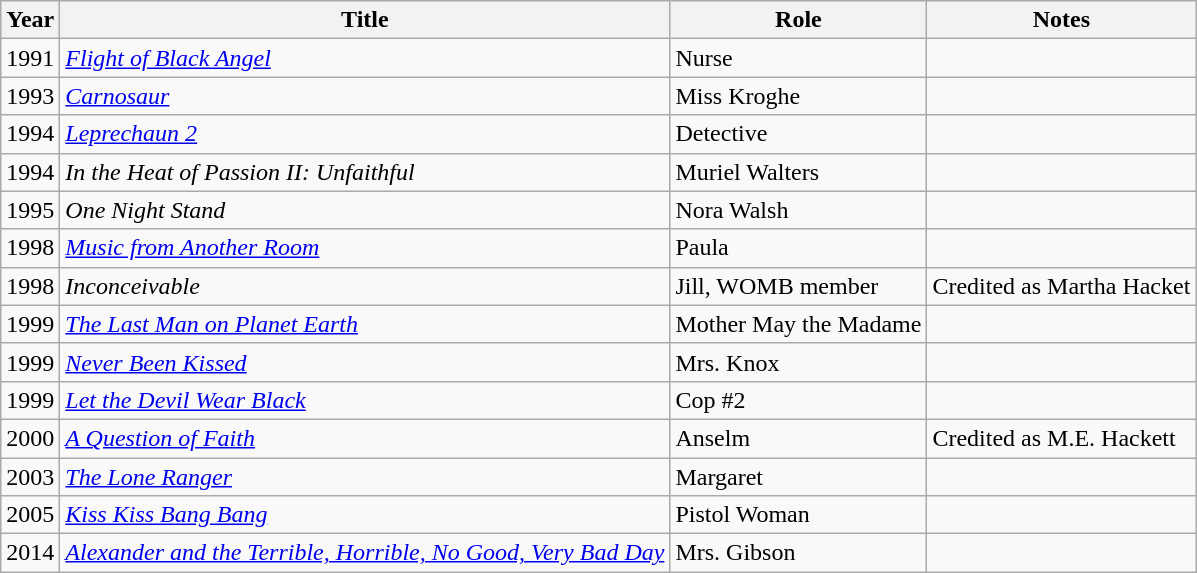<table class="wikitable sortable">
<tr>
<th>Year</th>
<th>Title</th>
<th>Role</th>
<th class="unsortable">Notes</th>
</tr>
<tr>
<td>1991</td>
<td><em><a href='#'>Flight of Black Angel</a></em></td>
<td>Nurse</td>
<td></td>
</tr>
<tr>
<td>1993</td>
<td><em><a href='#'>Carnosaur</a></em></td>
<td>Miss Kroghe</td>
<td></td>
</tr>
<tr>
<td>1994</td>
<td><em><a href='#'>Leprechaun 2</a></em></td>
<td>Detective</td>
<td></td>
</tr>
<tr>
<td>1994</td>
<td><em>In the Heat of Passion II: Unfaithful</em></td>
<td>Muriel Walters</td>
<td></td>
</tr>
<tr>
<td>1995</td>
<td><em>One Night Stand</em></td>
<td>Nora Walsh</td>
<td></td>
</tr>
<tr>
<td>1998</td>
<td><em><a href='#'>Music from Another Room</a></em></td>
<td>Paula</td>
<td></td>
</tr>
<tr>
<td>1998</td>
<td><em>Inconceivable</em></td>
<td>Jill, WOMB member</td>
<td>Credited as Martha Hacket</td>
</tr>
<tr>
<td>1999</td>
<td><em><a href='#'>The Last Man on Planet Earth</a></em></td>
<td>Mother May the Madame</td>
<td></td>
</tr>
<tr>
<td>1999</td>
<td><em><a href='#'>Never Been Kissed</a></em></td>
<td>Mrs. Knox</td>
<td></td>
</tr>
<tr>
<td>1999</td>
<td><em><a href='#'>Let the Devil Wear Black</a></em></td>
<td>Cop #2</td>
<td></td>
</tr>
<tr>
<td>2000</td>
<td><em><a href='#'>A Question of Faith</a></em></td>
<td>Anselm</td>
<td>Credited as M.E. Hackett</td>
</tr>
<tr>
<td>2003</td>
<td><em><a href='#'>The Lone Ranger</a></em></td>
<td>Margaret</td>
<td></td>
</tr>
<tr>
<td>2005</td>
<td><em><a href='#'>Kiss Kiss Bang Bang</a></em></td>
<td>Pistol Woman</td>
<td></td>
</tr>
<tr>
<td>2014</td>
<td><em><a href='#'>Alexander and the Terrible, Horrible, No Good, Very Bad Day</a></em></td>
<td>Mrs. Gibson</td>
<td></td>
</tr>
</table>
